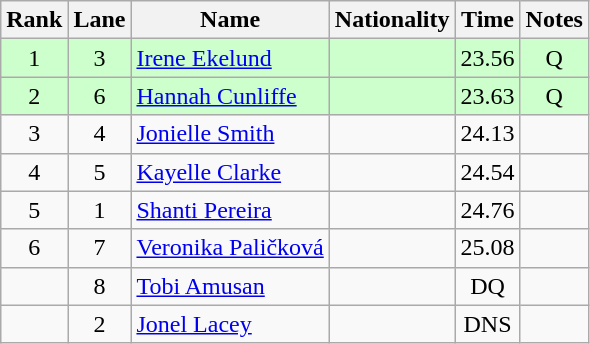<table class="wikitable sortable" style="text-align:center">
<tr>
<th>Rank</th>
<th>Lane</th>
<th>Name</th>
<th>Nationality</th>
<th>Time</th>
<th>Notes</th>
</tr>
<tr bgcolor=ccffcc>
<td>1</td>
<td>3</td>
<td align=left><a href='#'>Irene Ekelund</a></td>
<td align=left></td>
<td>23.56</td>
<td>Q</td>
</tr>
<tr bgcolor=ccffcc>
<td>2</td>
<td>6</td>
<td align=left><a href='#'>Hannah Cunliffe</a></td>
<td align=left></td>
<td>23.63</td>
<td>Q</td>
</tr>
<tr>
<td>3</td>
<td>4</td>
<td align=left><a href='#'>Jonielle Smith</a></td>
<td align=left></td>
<td>24.13</td>
<td></td>
</tr>
<tr>
<td>4</td>
<td>5</td>
<td align=left><a href='#'>Kayelle Clarke</a></td>
<td align=left></td>
<td>24.54</td>
<td></td>
</tr>
<tr>
<td>5</td>
<td>1</td>
<td align=left><a href='#'>Shanti Pereira</a></td>
<td align=left></td>
<td>24.76</td>
<td></td>
</tr>
<tr>
<td>6</td>
<td>7</td>
<td align=left><a href='#'>Veronika Paličková</a></td>
<td align=left></td>
<td>25.08</td>
<td></td>
</tr>
<tr>
<td></td>
<td>8</td>
<td align=left><a href='#'>Tobi Amusan</a></td>
<td align=left></td>
<td>DQ</td>
<td></td>
</tr>
<tr>
<td></td>
<td>2</td>
<td align=left><a href='#'>Jonel Lacey</a></td>
<td align=left></td>
<td>DNS</td>
<td></td>
</tr>
</table>
